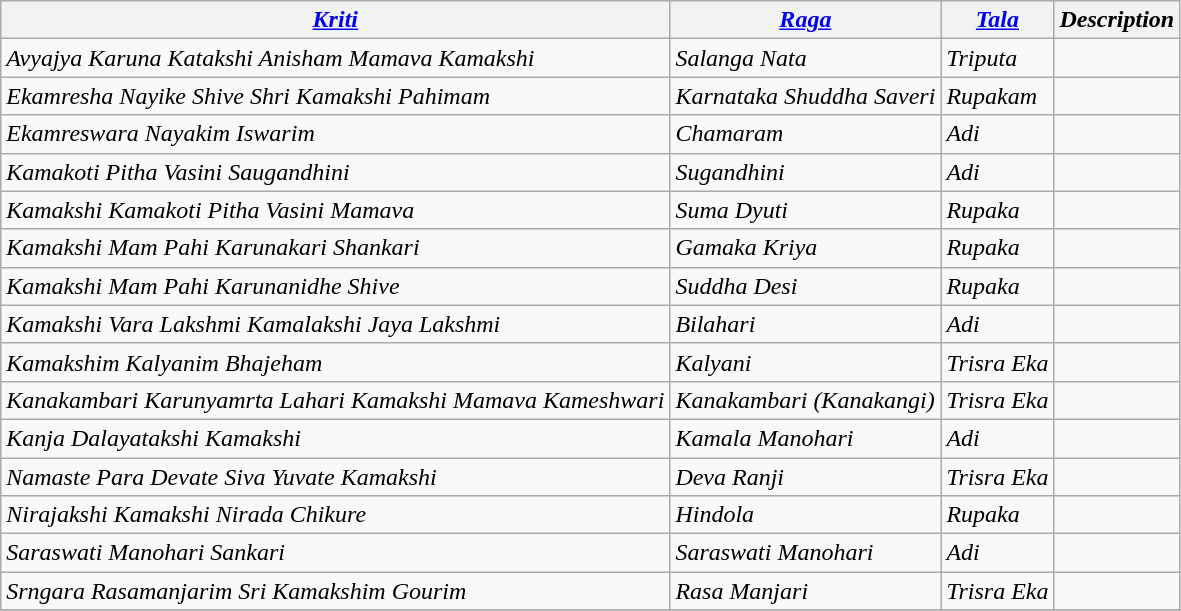<table class="wikitable">
<tr>
<th><em><a href='#'>Kriti</a></em></th>
<th><em><a href='#'>Raga</a></em></th>
<th><em><a href='#'>Tala</a></em></th>
<th><em>Description</em></th>
</tr>
<tr>
<td><em>Avyajya Karuna Katakshi Anisham Mamava Kamakshi</em></td>
<td><em>Salanga Nata</em></td>
<td><em>Triputa</em></td>
<td></td>
</tr>
<tr>
<td><em>Ekamresha Nayike Shive Shri Kamakshi Pahimam</em></td>
<td><em>Karnataka Shuddha Saveri</em></td>
<td><em>Rupakam</em></td>
<td></td>
</tr>
<tr>
<td><em>Ekamreswara Nayakim Iswarim</em></td>
<td><em>Chamaram</em></td>
<td><em>Adi</em></td>
<td></td>
</tr>
<tr>
<td><em>Kamakoti Pitha Vasini Saugandhini</em></td>
<td><em>Sugandhini</em></td>
<td><em>Adi</em></td>
<td></td>
</tr>
<tr>
<td><em>Kamakshi Kamakoti Pitha Vasini Mamava</em></td>
<td><em>Suma Dyuti</em></td>
<td><em>Rupaka</em></td>
<td></td>
</tr>
<tr>
<td><em>Kamakshi Mam Pahi Karunakari Shankari</em></td>
<td><em>Gamaka Kriya</em></td>
<td><em>Rupaka</em></td>
<td></td>
</tr>
<tr>
<td><em>Kamakshi Mam Pahi Karunanidhe Shive</em></td>
<td><em>Suddha Desi</em></td>
<td><em>Rupaka</em></td>
<td></td>
</tr>
<tr>
<td><em>Kamakshi Vara Lakshmi Kamalakshi Jaya Lakshmi</em></td>
<td><em>Bilahari</em></td>
<td><em>Adi</em></td>
<td></td>
</tr>
<tr>
<td><em>Kamakshim Kalyanim Bhajeham</em></td>
<td><em>Kalyani</em></td>
<td><em>Trisra Eka</em></td>
<td></td>
</tr>
<tr>
<td><em>Kanakambari Karunyamrta Lahari Kamakshi Mamava Kameshwari</em></td>
<td><em>Kanakambari (Kanakangi)</em></td>
<td><em>Trisra Eka</em></td>
<td></td>
</tr>
<tr>
<td><em>Kanja Dalayatakshi Kamakshi</em></td>
<td><em>Kamala Manohari</em></td>
<td><em>Adi</em></td>
<td></td>
</tr>
<tr>
<td><em>Namaste Para Devate Siva Yuvate Kamakshi</em></td>
<td><em>Deva Ranji</em></td>
<td><em>Trisra Eka</em></td>
<td></td>
</tr>
<tr>
<td><em>Nirajakshi Kamakshi Nirada Chikure</em></td>
<td><em>Hindola</em></td>
<td><em>Rupaka</em></td>
<td></td>
</tr>
<tr>
<td><em>Saraswati Manohari Sankari</em></td>
<td><em>Saraswati Manohari</em></td>
<td><em>Adi</em></td>
<td></td>
</tr>
<tr>
<td><em>Srngara Rasamanjarim Sri Kamakshim Gourim</em></td>
<td><em>Rasa Manjari</em></td>
<td><em>Trisra Eka</em></td>
<td></td>
</tr>
<tr>
</tr>
</table>
